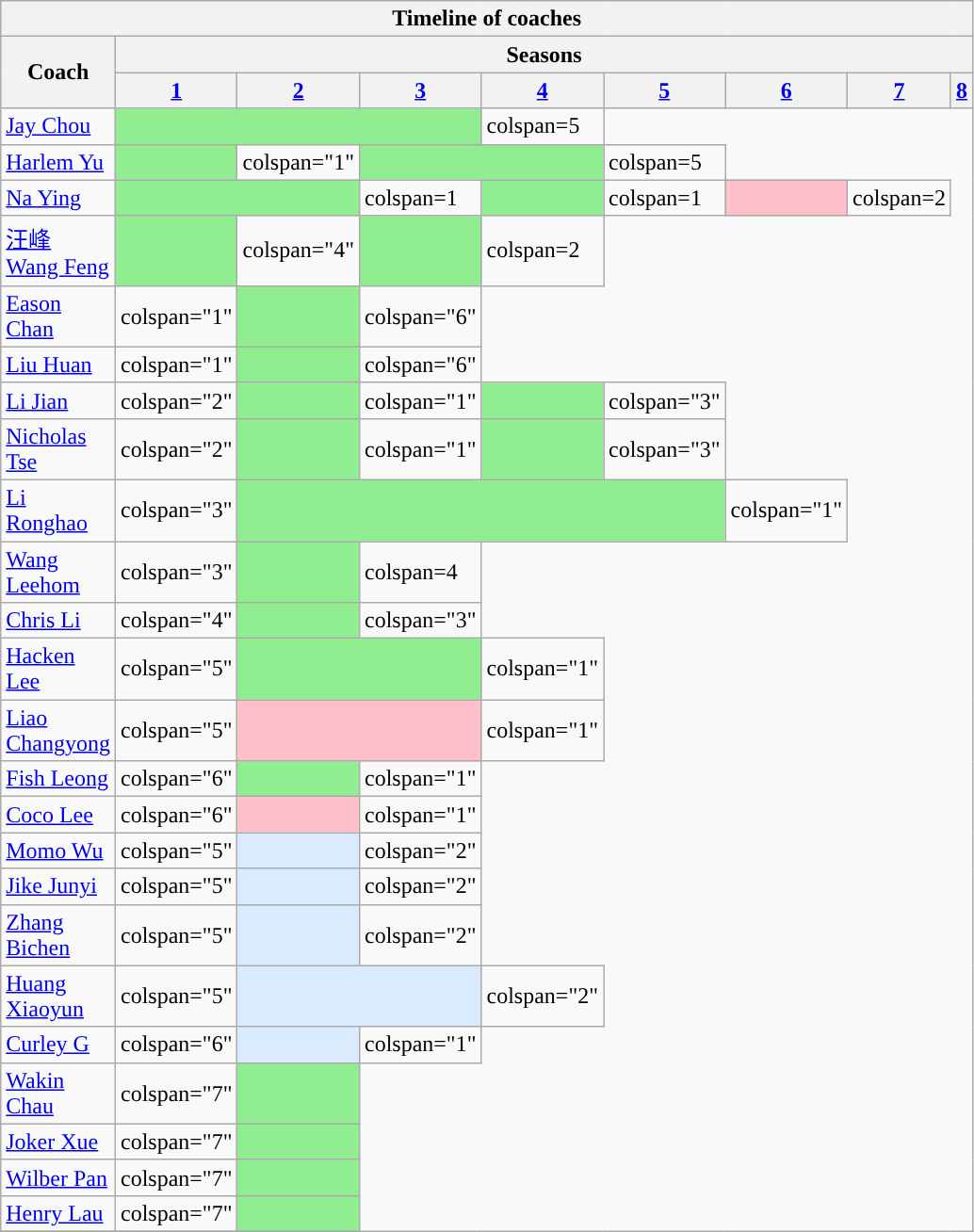<table class="wikitable sortable mw-collapsible plainrowheaders collapsible" style="width:30%;">
<tr>
<th colspan="54">Timeline of coaches</th>
</tr>
<tr>
<th rowspan="2" style="width:7%;">Coach</th>
<th colspan="8">Seasons</th>
</tr>
<tr>
<th style="width:5%;"><a href='#'>1</a></th>
<th style="width:5%;"><a href='#'>2</a></th>
<th style="width:5%;"><a href='#'>3</a></th>
<th style="width:5%;"><a href='#'>4</a></th>
<th style="width:5%;"><a href='#'>5</a></th>
<th style="width:5%;"><a href='#'>6</a></th>
<th style="width:5%;"><a href='#'>7</a></th>
<th style="width:5%;"><a href='#'>8</a></th>
</tr>
<tr>
<td><a href='#'>Jay Chou</a></td>
<td colspan=3 style="background:#90ee90;"></td>
<td>colspan=5 </td>
</tr>
<tr>
<td><a href='#'>Harlem Yu</a></td>
<td colspan=1 style="background:#90ee90;"></td>
<td>colspan="1" </td>
<td colspan=2 style="background:#90ee90;"></td>
<td>colspan=5 </td>
</tr>
<tr>
<td><a href='#'>Na Ying</a></td>
<td colspan=2 style="background:#90ee90;"></td>
<td>colspan=1 </td>
<td colspan=1 style="background:#90ee90;"></td>
<td>colspan=1 </td>
<td style="background:pink"></td>
<td>colspan=2 </td>
</tr>
<tr>
<td><a href='#'>汪峰</a><br><a href='#'>Wang Feng</a></td>
<td colspan=1 style="background:#90ee90;"></td>
<td>colspan="4" </td>
<td colspan=1 style="background:#90ee90;"></td>
<td>colspan=2 </td>
</tr>
<tr>
<td><a href='#'>Eason Chan</a></td>
<td>colspan="1" </td>
<td colspan=1 style="background:#90ee90;"></td>
<td>colspan="6" </td>
</tr>
<tr>
<td><a href='#'>Liu Huan</a></td>
<td>colspan="1" </td>
<td colspan=1 style="background:#90ee90;"></td>
<td>colspan="6" </td>
</tr>
<tr>
<td><a href='#'>Li Jian</a></td>
<td>colspan="2" </td>
<td colspan=1 style="background:#90ee90;"></td>
<td>colspan="1" </td>
<td colspan=1 style="background:#90ee90;"></td>
<td>colspan="3" </td>
</tr>
<tr>
<td><a href='#'>Nicholas Tse</a></td>
<td>colspan="2" </td>
<td colspan=1 style="background:#90ee90;"></td>
<td>colspan="1" </td>
<td colspan=1 style="background:#90ee90;"></td>
<td>colspan="3" </td>
</tr>
<tr>
<td><a href='#'>Li Ronghao</a></td>
<td>colspan="3" </td>
<td colspan=4 style="background:#90ee90;"></td>
<td>colspan="1" </td>
</tr>
<tr>
<td><a href='#'>Wang Leehom</a></td>
<td>colspan="3" </td>
<td colspan=1 style="background:#90ee90;"></td>
<td>colspan=4 </td>
</tr>
<tr>
<td><a href='#'>Chris Li</a></td>
<td>colspan="4" </td>
<td colspan=1 style="background:#90ee90;"></td>
<td>colspan="3" </td>
</tr>
<tr>
<td><a href='#'>Hacken Lee</a></td>
<td>colspan="5" </td>
<td colspan=2 style="background:#90ee90;"></td>
<td>colspan="1" </td>
</tr>
<tr>
<td><a href='#'>Liao Changyong</a></td>
<td>colspan="5" </td>
<td colspan=2 style="background:pink;"></td>
<td>colspan="1" </td>
</tr>
<tr>
<td><a href='#'>Fish Leong</a></td>
<td>colspan="6" </td>
<td colspan=1 style="background:#90ee90;"></td>
<td>colspan="1" </td>
</tr>
<tr>
<td><a href='#'>Coco Lee</a></td>
<td>colspan="6" </td>
<td colspan=1 style="background:pink"></td>
<td>colspan="1" </td>
</tr>
<tr>
<td><a href='#'>Momo Wu</a></td>
<td>colspan="5" </td>
<td colspan=1 style="background:#DAEBFF;"></td>
<td>colspan="2" </td>
</tr>
<tr>
<td><a href='#'>Jike Junyi</a></td>
<td>colspan="5" </td>
<td colspan=1 style="background:#DAEBFF;"></td>
<td>colspan="2" </td>
</tr>
<tr>
<td><a href='#'>Zhang Bichen</a></td>
<td>colspan="5" </td>
<td colspan=1 style="background:#DAEBFF;"></td>
<td>colspan="2" </td>
</tr>
<tr>
<td><a href='#'>Huang Xiaoyun</a></td>
<td>colspan="5" </td>
<td colspan=2 style="background:#DAEBFF;"></td>
<td>colspan="2" </td>
</tr>
<tr>
<td><a href='#'>Curley G</a></td>
<td>colspan="6" </td>
<td colspan=1 style="background:#DAEBFF;"></td>
<td>colspan="1" </td>
</tr>
<tr>
<td><a href='#'>Wakin Chau</a></td>
<td>colspan="7" </td>
<td colspan=1 style="background:#90ee90;"></td>
</tr>
<tr>
<td><a href='#'>Joker Xue</a></td>
<td>colspan="7" </td>
<td colspan=1 style="background:#90ee90;"></td>
</tr>
<tr>
<td><a href='#'>Wilber Pan</a></td>
<td>colspan="7" </td>
<td colspan=1 style="background:#90ee90;"></td>
</tr>
<tr>
<td><a href='#'>Henry Lau</a></td>
<td>colspan="7" </td>
<td colspan=1 style="background:#90ee90;"></td>
</tr>
<tr>
</tr>
</table>
